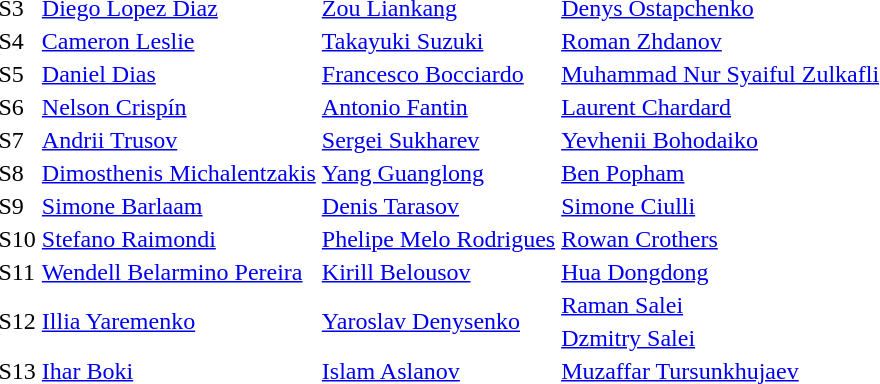<table>
<tr>
<td>S3</td>
<td><a href='#'>Diego Lopez Diaz</a><br></td>
<td><a href='#'>Zou Liankang</a><br></td>
<td><a href='#'>Denys Ostapchenko</a><br></td>
</tr>
<tr>
<td>S4</td>
<td><a href='#'>Cameron Leslie</a><br></td>
<td><a href='#'>Takayuki Suzuki</a><br></td>
<td><a href='#'>Roman Zhdanov</a><br></td>
</tr>
<tr>
<td>S5</td>
<td><a href='#'>Daniel Dias</a><br></td>
<td><a href='#'>Francesco Bocciardo</a><br></td>
<td><a href='#'>Muhammad Nur Syaiful Zulkafli</a><br></td>
</tr>
<tr>
<td>S6</td>
<td><a href='#'>Nelson Crispín</a><br></td>
<td><a href='#'>Antonio Fantin</a><br></td>
<td><a href='#'>Laurent Chardard</a><br></td>
</tr>
<tr>
<td>S7</td>
<td><a href='#'>Andrii Trusov</a><br></td>
<td><a href='#'>Sergei Sukharev</a><br></td>
<td><a href='#'>Yevhenii Bohodaiko</a><br></td>
</tr>
<tr>
<td>S8</td>
<td><a href='#'>Dimosthenis Michalentzakis</a><br></td>
<td><a href='#'>Yang Guanglong</a><br></td>
<td><a href='#'>Ben Popham</a><br></td>
</tr>
<tr>
<td>S9</td>
<td><a href='#'>Simone Barlaam</a><br></td>
<td><a href='#'>Denis Tarasov</a><br></td>
<td><a href='#'>Simone Ciulli</a><br></td>
</tr>
<tr>
<td>S10</td>
<td><a href='#'>Stefano Raimondi</a><br></td>
<td><a href='#'>Phelipe Melo Rodrigues</a><br></td>
<td><a href='#'>Rowan Crothers</a><br></td>
</tr>
<tr>
<td>S11</td>
<td><a href='#'>Wendell Belarmino Pereira</a><br></td>
<td><a href='#'>Kirill Belousov</a><br></td>
<td><a href='#'>Hua Dongdong</a><br></td>
</tr>
<tr>
<td rowspan=2>S12</td>
<td rowspan=2><a href='#'>Illia Yaremenko</a><br></td>
<td rowspan=2><a href='#'>Yaroslav Denysenko</a><br></td>
<td><a href='#'>Raman Salei</a><br></td>
</tr>
<tr>
<td><a href='#'>Dzmitry Salei</a><br></td>
</tr>
<tr>
<td>S13</td>
<td><a href='#'>Ihar Boki</a><br></td>
<td><a href='#'>Islam Aslanov</a><br></td>
<td><a href='#'>Muzaffar Tursunkhujaev</a><br></td>
</tr>
</table>
